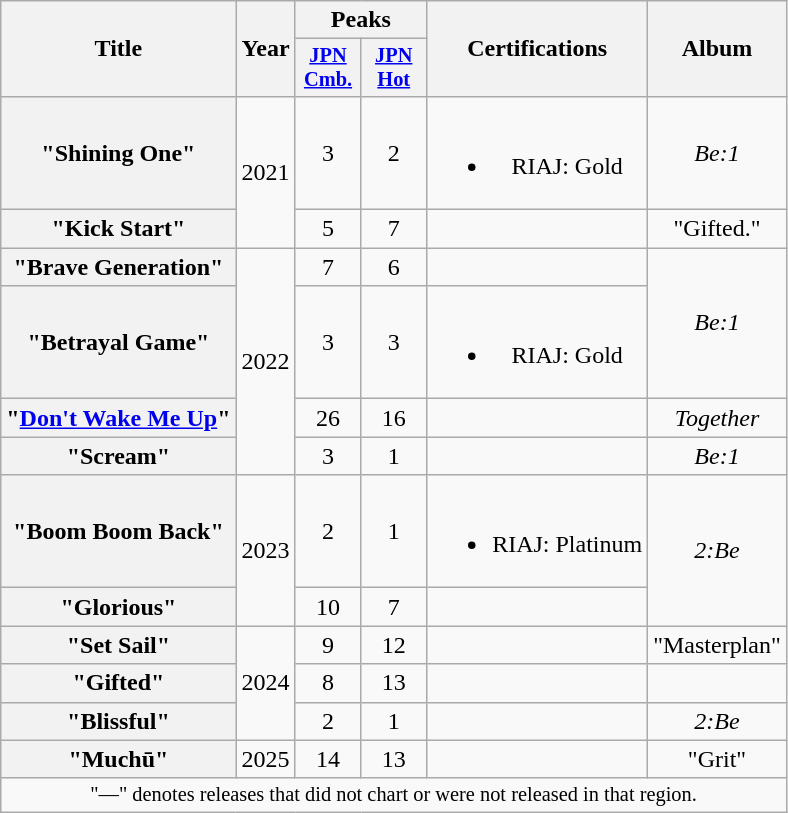<table class="wikitable plainrowheaders" style="text-align:center;">
<tr>
<th scope="col" rowspan="2">Title</th>
<th scope="col" rowspan="2">Year</th>
<th scope="col" colspan="2">Peaks</th>
<th scope="col" rowspan="2">Certifications</th>
<th scope="col" rowspan="2">Album</th>
</tr>
<tr>
<th scope="col" style="width:2.75em;font-size:85%;"><a href='#'>JPN<br>Cmb.</a><br></th>
<th scope="col" style="width:2.75em;font-size:85%;"><a href='#'>JPN<br>Hot</a><br></th>
</tr>
<tr>
<th scope="row">"Shining One"</th>
<td rowspan="2">2021</td>
<td>3</td>
<td>2</td>
<td><br><ul><li>RIAJ: Gold </li></ul></td>
<td><em>Be:1</em></td>
</tr>
<tr>
<th scope="row">"Kick Start"</th>
<td>5</td>
<td>7</td>
<td></td>
<td>"Gifted."</td>
</tr>
<tr>
<th scope="row">"Brave Generation"</th>
<td rowspan="4">2022</td>
<td>7</td>
<td>6</td>
<td></td>
<td rowspan="2"><em>Be:1</em></td>
</tr>
<tr>
<th scope="row">"Betrayal Game"</th>
<td>3</td>
<td>3</td>
<td><br><ul><li>RIAJ: Gold </li></ul></td>
</tr>
<tr>
<th scope="row">"<a href='#'>Don't Wake Me Up</a>"<br></th>
<td>26</td>
<td>16</td>
<td></td>
<td><em>Together</em></td>
</tr>
<tr>
<th scope="row">"Scream"</th>
<td>3</td>
<td>1</td>
<td></td>
<td><em>Be:1</em></td>
</tr>
<tr>
<th scope="row">"Boom Boom Back"</th>
<td rowspan="2">2023</td>
<td>2</td>
<td>1</td>
<td><br><ul><li>RIAJ: Platinum </li></ul></td>
<td rowspan="2"><em>2:Be</em></td>
</tr>
<tr>
<th scope="row">"Glorious"</th>
<td>10</td>
<td>7</td>
<td></td>
</tr>
<tr>
<th scope="row">"Set Sail"</th>
<td rowspan="3">2024</td>
<td>9</td>
<td>12</td>
<td></td>
<td>"Masterplan"</td>
</tr>
<tr>
<th scope="row">"Gifted" </th>
<td>8</td>
<td>13</td>
<td></td>
<td></td>
</tr>
<tr>
<th scope="row">"Blissful"</th>
<td>2</td>
<td>1</td>
<td></td>
<td><em>2:Be</em></td>
</tr>
<tr>
<th scope="row">"Muchū"</th>
<td>2025</td>
<td>14</td>
<td>13</td>
<td></td>
<td>"Grit"</td>
</tr>
<tr>
<td colspan="6" style="font-size:85%">"—" denotes releases that did not chart or were not released in that region.</td>
</tr>
</table>
